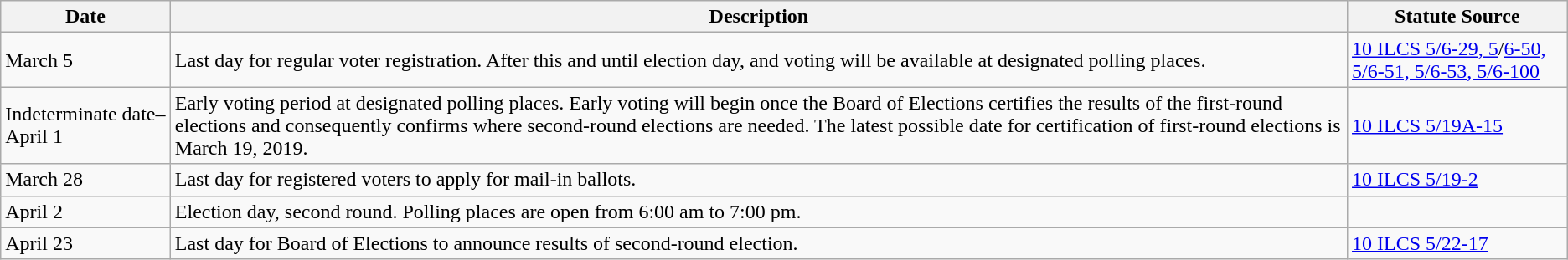<table class="wikitable mw-collapsible">
<tr>
<th>Date</th>
<th>Description</th>
<th>Statute Source</th>
</tr>
<tr>
<td>March 5</td>
<td>Last day for regular voter registration. After this and until election day,   and voting will be available at designated polling places.</td>
<td><a href='#'>10 ILCS 5/6-29, 5</a>/<a href='#'>6-50, 5/6-51, 5/6-53, 5/6-100</a></td>
</tr>
<tr>
<td>Indeterminate date–April 1</td>
<td>Early voting period at designated polling places. Early voting will begin once the Board of Elections certifies the results of the first-round elections and consequently confirms where second-round elections are needed. The latest possible date for certification of first-round elections is March 19, 2019.</td>
<td><a href='#'>10 ILCS 5/19A-15</a></td>
</tr>
<tr>
<td>March 28</td>
<td>Last day for registered voters to apply for mail-in ballots.</td>
<td><a href='#'>10 ILCS 5/19-2</a></td>
</tr>
<tr>
<td>April 2</td>
<td>Election day, second round. Polling places are open from 6:00 am to 7:00 pm.</td>
<td></td>
</tr>
<tr>
<td>April 23</td>
<td>Last day for Board of Elections to announce results of second-round election.</td>
<td><a href='#'>10 ILCS 5/22-17</a></td>
</tr>
</table>
